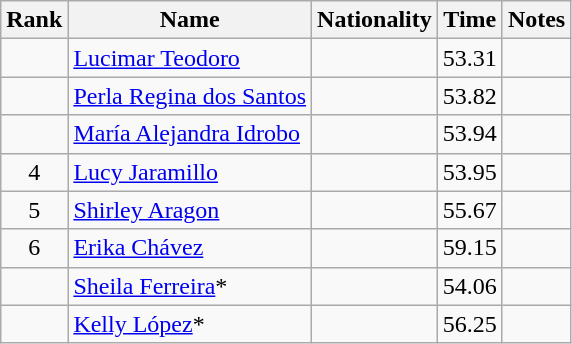<table class="wikitable sortable" style="text-align:center">
<tr>
<th>Rank</th>
<th>Name</th>
<th>Nationality</th>
<th>Time</th>
<th>Notes</th>
</tr>
<tr>
<td></td>
<td align=left><a href='#'>Lucimar Teodoro</a></td>
<td align=left></td>
<td>53.31</td>
<td></td>
</tr>
<tr>
<td></td>
<td align=left><a href='#'>Perla Regina dos Santos</a></td>
<td align=left></td>
<td>53.82</td>
<td></td>
</tr>
<tr>
<td></td>
<td align=left><a href='#'>María Alejandra Idrobo</a></td>
<td align=left></td>
<td>53.94</td>
<td></td>
</tr>
<tr>
<td>4</td>
<td align=left><a href='#'>Lucy Jaramillo</a></td>
<td align=left></td>
<td>53.95</td>
<td></td>
</tr>
<tr>
<td>5</td>
<td align=left><a href='#'>Shirley Aragon</a></td>
<td align=left></td>
<td>55.67</td>
<td></td>
</tr>
<tr>
<td>6</td>
<td align=left><a href='#'>Erika Chávez</a></td>
<td align=left></td>
<td>59.15</td>
<td></td>
</tr>
<tr>
<td></td>
<td align=left><a href='#'>Sheila Ferreira</a>*</td>
<td align=left></td>
<td>54.06</td>
<td></td>
</tr>
<tr>
<td></td>
<td align=left><a href='#'>Kelly López</a>*</td>
<td align=left></td>
<td>56.25</td>
<td></td>
</tr>
</table>
